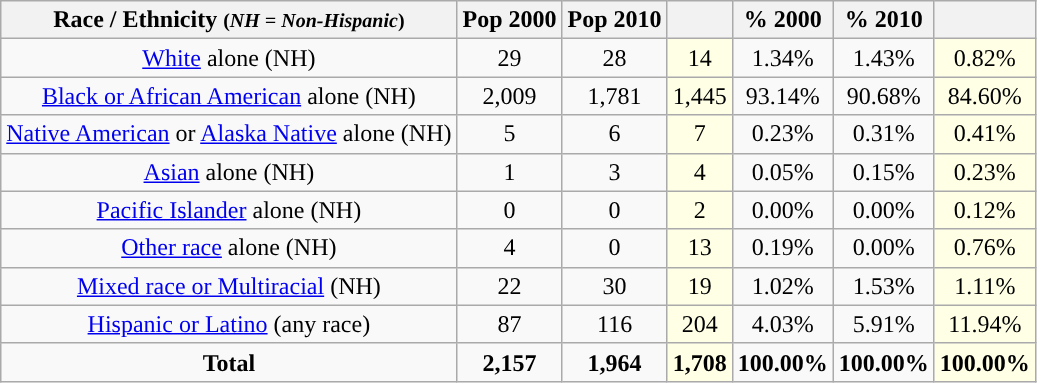<table class="wikitable" style="text-align:center;">
<tr>
<th>Race / Ethnicity <small>(<em>NH = Non-Hispanic</em>)</small></th>
<th>Pop 2000</th>
<th>Pop 2010</th>
<th></th>
<th>% 2000</th>
<th>% 2010</th>
<th></th>
</tr>
<tr>
<td><a href='#'>White</a> alone (NH)</td>
<td>29</td>
<td>28</td>
<td style='background: #ffffe6;'>14</td>
<td>1.34%</td>
<td>1.43%</td>
<td style='background: #ffffe6;'>0.82%</td>
</tr>
<tr>
<td><a href='#'>Black or African American</a> alone (NH)</td>
<td>2,009</td>
<td>1,781</td>
<td style='background: #ffffe6;'>1,445</td>
<td>93.14%</td>
<td>90.68%</td>
<td style='background: #ffffe6;'>84.60%</td>
</tr>
<tr>
<td><a href='#'>Native American</a> or <a href='#'>Alaska Native</a> alone (NH)</td>
<td>5</td>
<td>6</td>
<td style='background: #ffffe6;'>7</td>
<td>0.23%</td>
<td>0.31%</td>
<td style='background: #ffffe6;'>0.41%</td>
</tr>
<tr>
<td><a href='#'>Asian</a> alone (NH)</td>
<td>1</td>
<td>3</td>
<td style='background: #ffffe6;'>4</td>
<td>0.05%</td>
<td>0.15%</td>
<td style='background: #ffffe6;'>0.23%</td>
</tr>
<tr>
<td><a href='#'>Pacific Islander</a> alone (NH)</td>
<td>0</td>
<td>0</td>
<td style='background: #ffffe6;'>2</td>
<td>0.00%</td>
<td>0.00%</td>
<td style='background: #ffffe6;'>0.12%</td>
</tr>
<tr>
<td><a href='#'>Other race</a> alone (NH)</td>
<td>4</td>
<td>0</td>
<td style='background: #ffffe6;'>13</td>
<td>0.19%</td>
<td>0.00%</td>
<td style='background: #ffffe6;'>0.76%</td>
</tr>
<tr>
<td><a href='#'>Mixed race or Multiracial</a> (NH)</td>
<td>22</td>
<td>30</td>
<td style='background: #ffffe6;'>19</td>
<td>1.02%</td>
<td>1.53%</td>
<td style='background: #ffffe6;'>1.11%</td>
</tr>
<tr>
<td><a href='#'>Hispanic or Latino</a> (any race)</td>
<td>87</td>
<td>116</td>
<td style='background: #ffffe6;'>204</td>
<td>4.03%</td>
<td>5.91%</td>
<td style='background: #ffffe6;'>11.94%</td>
</tr>
<tr>
<td><strong>Total</strong></td>
<td><strong>2,157</strong></td>
<td><strong>1,964</strong></td>
<td style='background: #ffffe6;'><strong>1,708</strong></td>
<td><strong>100.00%</strong></td>
<td><strong>100.00%</strong></td>
<td style='background: #ffffe6;'><strong>100.00%</strong></td>
</tr>
</table>
